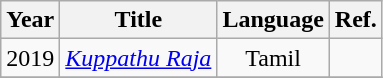<table class="wikitable">
<tr>
<th>Year</th>
<th>Title</th>
<th>Language</th>
<th>Ref.</th>
</tr>
<tr>
<td>2019</td>
<td><em><a href='#'>Kuppathu Raja</a></em></td>
<td style="text-align:center;">Tamil</td>
<td style="text-align:center;"></td>
</tr>
<tr>
</tr>
</table>
